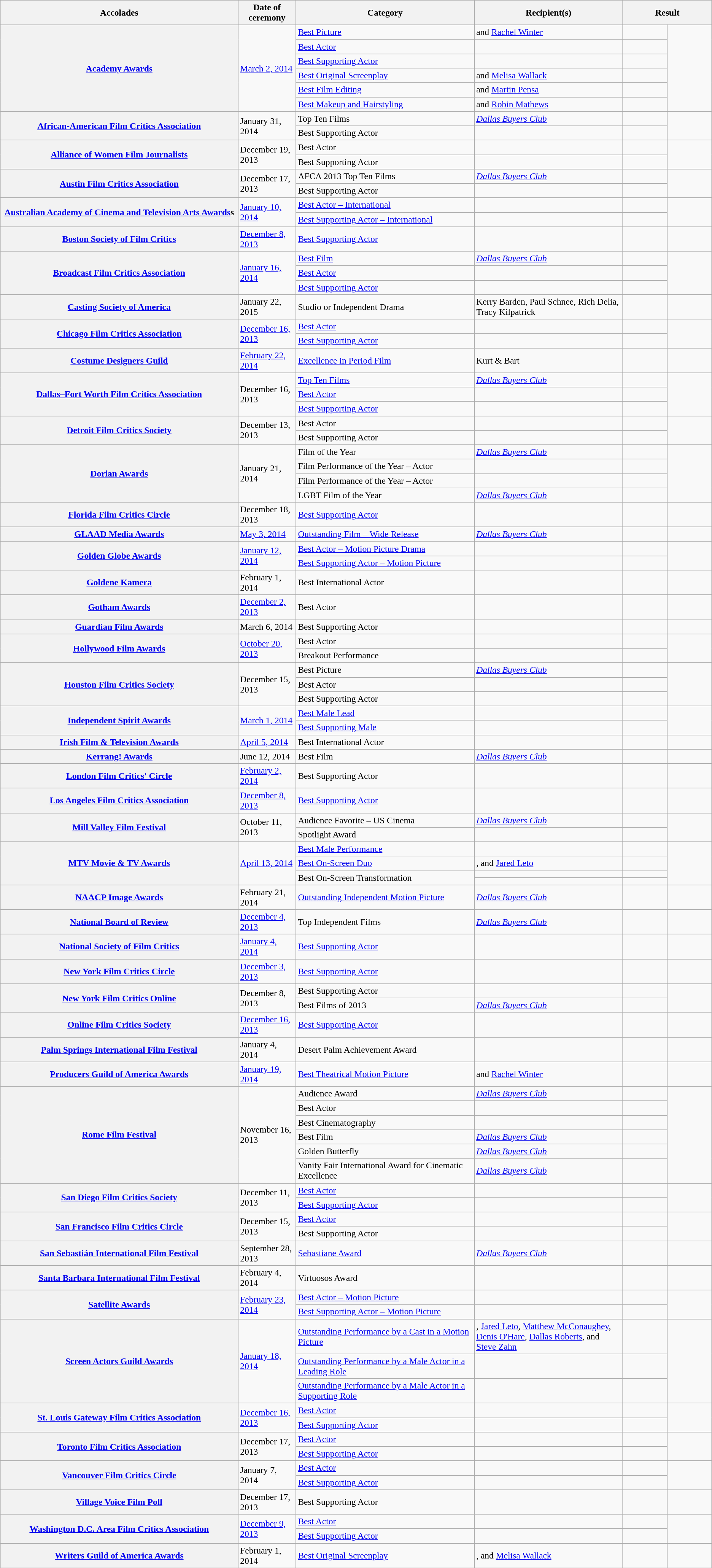<table class="wikitable sortable plainrowheaders" style=font-size:98%>
<tr>
<th Width=16%>Accolades</th>
<th Width=2%>Date of ceremony</th>
<th Width=12%>Category</th>
<th Width=10%>Recipient(s)</th>
<th Width=6% colspan=2>Result</th>
</tr>
<tr>
<th scope="row" rowspan="6"><a href='#'>Academy Awards</a></th>
<td rowspan="6"><a href='#'>March 2, 2014</a></td>
<td><a href='#'>Best Picture</a></td>
<td> and <a href='#'>Rachel Winter</a></td>
<td></td>
<td style="text-align:center;" rowspan=6><br></td>
</tr>
<tr>
<td><a href='#'>Best Actor</a></td>
<td></td>
<td></td>
</tr>
<tr>
<td><a href='#'>Best Supporting Actor</a></td>
<td></td>
<td></td>
</tr>
<tr>
<td><a href='#'>Best Original Screenplay</a></td>
<td> and <a href='#'>Melisa Wallack</a></td>
<td></td>
</tr>
<tr>
<td><a href='#'>Best Film Editing</a></td>
<td> and <a href='#'>Martin Pensa</a></td>
<td></td>
</tr>
<tr>
<td><a href='#'>Best Makeup and Hairstyling</a></td>
<td> and <a href='#'>Robin Mathews</a></td>
<td></td>
</tr>
<tr>
<th scope="row" rowspan="2"><a href='#'>African-American Film Critics Association</a></th>
<td rowspan="2">January 31, 2014</td>
<td>Top Ten Films</td>
<td><em><a href='#'>Dallas Buyers Club</a></em></td>
<td></td>
<td style="text-align:center;" rowspan=2></td>
</tr>
<tr>
<td>Best Supporting Actor</td>
<td></td>
<td></td>
</tr>
<tr>
<th scope="row" rowspan="2"><a href='#'>Alliance of Women Film Journalists</a></th>
<td rowspan="2">December 19, 2013</td>
<td>Best Actor</td>
<td></td>
<td></td>
<td style="text-align:center;" rowspan=2></td>
</tr>
<tr>
<td>Best Supporting Actor</td>
<td></td>
<td></td>
</tr>
<tr>
<th scope="row" rowspan="2"><a href='#'>Austin Film Critics Association</a></th>
<td rowspan="2">December 17, 2013</td>
<td>AFCA 2013 Top Ten Films</td>
<td><em><a href='#'>Dallas Buyers Club</a></em></td>
<td></td>
<td style="text-align:center;" rowspan=2></td>
</tr>
<tr>
<td>Best Supporting Actor</td>
<td></td>
<td></td>
</tr>
<tr>
<th scope="row" rowspan="2"><a href='#'>Australian Academy of Cinema and Television Arts Awards</a>s</th>
<td rowspan="2"><a href='#'>January 10, 2014</a></td>
<td><a href='#'>Best Actor – International</a></td>
<td></td>
<td></td>
<td style="text-align:center;" rowspan=2></td>
</tr>
<tr>
<td><a href='#'>Best Supporting Actor – International</a></td>
<td></td>
<td></td>
</tr>
<tr>
<th scope="row"><a href='#'>Boston Society of Film Critics</a></th>
<td><a href='#'>December 8, 2013</a></td>
<td><a href='#'>Best Supporting Actor</a></td>
<td></td>
<td></td>
<td style="text-align:center;"></td>
</tr>
<tr>
<th scope="row" rowspan="3"><a href='#'>Broadcast Film Critics Association</a></th>
<td rowspan="3"><a href='#'>January 16, 2014</a></td>
<td><a href='#'>Best Film</a></td>
<td><em><a href='#'>Dallas Buyers Club</a></em></td>
<td></td>
<td style="text-align:center;" rowspan=3><br></td>
</tr>
<tr>
<td><a href='#'>Best Actor</a></td>
<td></td>
<td></td>
</tr>
<tr>
<td><a href='#'>Best Supporting Actor</a></td>
<td></td>
<td></td>
</tr>
<tr>
<th scope="row"><a href='#'>Casting Society of America</a></th>
<td>January 22, 2015</td>
<td>Studio or Independent Drama</td>
<td>Kerry Barden, Paul Schnee, Rich Delia, Tracy Kilpatrick</td>
<td></td>
<td style="text-align:center;"><br></td>
</tr>
<tr>
<th scope="row" rowspan="2"><a href='#'>Chicago Film Critics Association</a></th>
<td rowspan="2"><a href='#'>December 16, 2013</a></td>
<td><a href='#'>Best Actor</a></td>
<td></td>
<td></td>
<td style="text-align:center;" rowspan=2><br></td>
</tr>
<tr>
<td><a href='#'>Best Supporting Actor</a></td>
<td></td>
<td></td>
</tr>
<tr>
<th scope="row"><a href='#'>Costume Designers Guild</a></th>
<td><a href='#'>February 22, 2014</a></td>
<td><a href='#'>Excellence in Period Film</a></td>
<td>Kurt & Bart</td>
<td></td>
<td style="text-align:center;"></td>
</tr>
<tr>
<th scope="row" rowspan="3"><a href='#'>Dallas–Fort Worth Film Critics Association</a></th>
<td rowspan="3">December 16, 2013</td>
<td><a href='#'>Top Ten Films</a></td>
<td><em><a href='#'>Dallas Buyers Club</a></em></td>
<td></td>
<td style="text-align:center;" rowspan=3></td>
</tr>
<tr>
<td><a href='#'>Best Actor</a></td>
<td></td>
<td></td>
</tr>
<tr>
<td><a href='#'>Best Supporting Actor</a></td>
<td></td>
<td></td>
</tr>
<tr>
<th scope="row" rowspan="2"><a href='#'>Detroit Film Critics Society</a></th>
<td rowspan="2">December 13, 2013</td>
<td>Best Actor</td>
<td></td>
<td></td>
<td style="text-align:center;" rowspan=2></td>
</tr>
<tr>
<td>Best Supporting Actor</td>
<td></td>
<td></td>
</tr>
<tr>
<th scope="row" rowspan="4"><a href='#'>Dorian Awards</a></th>
<td rowspan="4">January 21, 2014</td>
<td>Film of the Year</td>
<td><em><a href='#'>Dallas Buyers Club</a></em></td>
<td></td>
<td style="text-align:center;" rowspan=4><br></td>
</tr>
<tr>
<td>Film Performance of the Year – Actor</td>
<td></td>
<td></td>
</tr>
<tr>
<td>Film Performance of the Year – Actor</td>
<td></td>
<td></td>
</tr>
<tr>
<td>LGBT Film of the Year</td>
<td><em><a href='#'>Dallas Buyers Club</a></em></td>
<td></td>
</tr>
<tr>
<th scope="row"><a href='#'>Florida Film Critics Circle</a></th>
<td>December 18, 2013</td>
<td><a href='#'>Best Supporting Actor</a></td>
<td></td>
<td></td>
<td style="text-align:center;"></td>
</tr>
<tr>
<th scope="row"><a href='#'>GLAAD Media Awards</a></th>
<td><a href='#'>May 3, 2014</a></td>
<td><a href='#'>Outstanding Film – Wide Release</a></td>
<td><em><a href='#'>Dallas Buyers Club</a></em></td>
<td></td>
<td style="text-align:center;"></td>
</tr>
<tr>
<th scope="row" rowspan="2"><a href='#'>Golden Globe Awards</a></th>
<td rowspan="2"><a href='#'>January 12, 2014</a></td>
<td><a href='#'>Best Actor – Motion Picture Drama</a></td>
<td></td>
<td></td>
<td style="text-align:center;" rowspan=2><br></td>
</tr>
<tr>
<td><a href='#'>Best Supporting Actor – Motion Picture</a></td>
<td></td>
<td></td>
</tr>
<tr>
<th scope="row"><a href='#'>Goldene Kamera</a></th>
<td>February 1, 2014</td>
<td>Best International Actor</td>
<td></td>
<td></td>
<td style="text-align:center;"></td>
</tr>
<tr>
<th scope="row"><a href='#'>Gotham Awards</a></th>
<td><a href='#'>December 2, 2013</a></td>
<td>Best Actor</td>
<td></td>
<td></td>
<td style="text-align:center;"></td>
</tr>
<tr>
<th scope="row"><a href='#'>Guardian Film Awards</a></th>
<td>March 6, 2014</td>
<td>Best Supporting Actor</td>
<td></td>
<td></td>
<td style="text-align:center;"></td>
</tr>
<tr>
<th scope="row" rowspan="2"><a href='#'>Hollywood Film Awards</a></th>
<td rowspan="2"><a href='#'>October 20, 2013</a></td>
<td>Best Actor</td>
<td></td>
<td></td>
<td style="text-align:center;" rowspan=2></td>
</tr>
<tr>
<td>Breakout Performance</td>
<td></td>
<td></td>
</tr>
<tr>
<th scope="row" rowspan="3"><a href='#'>Houston Film Critics Society</a></th>
<td rowspan="3">December 15, 2013</td>
<td>Best Picture</td>
<td><em><a href='#'>Dallas Buyers Club</a></em></td>
<td></td>
<td style="text-align:center;" rowspan=3><br></td>
</tr>
<tr>
<td>Best Actor</td>
<td></td>
<td></td>
</tr>
<tr>
<td>Best Supporting Actor</td>
<td></td>
<td></td>
</tr>
<tr>
<th scope="row" rowspan="2"><a href='#'>Independent Spirit Awards</a></th>
<td rowspan="2"><a href='#'>March 1, 2014</a></td>
<td><a href='#'>Best Male Lead</a></td>
<td></td>
<td></td>
<td style="text-align:center;" rowspan=2></td>
</tr>
<tr>
<td><a href='#'>Best Supporting Male</a></td>
<td></td>
<td></td>
</tr>
<tr>
<th scope="row"><a href='#'>Irish Film & Television Awards</a></th>
<td><a href='#'>April 5, 2014</a></td>
<td>Best International Actor</td>
<td></td>
<td></td>
<td style="text-align:center;"></td>
</tr>
<tr>
<th scope="row"><a href='#'>Kerrang! Awards</a></th>
<td>June 12, 2014</td>
<td>Best Film</td>
<td><em><a href='#'>Dallas Buyers Club</a></em></td>
<td></td>
<td style="text-align:center;"></td>
</tr>
<tr>
<th scope="row"><a href='#'>London Film Critics' Circle</a></th>
<td><a href='#'>February 2, 2014</a></td>
<td>Best Supporting Actor</td>
<td></td>
<td></td>
<td style="text-align:center;"></td>
</tr>
<tr>
<th scope="row"><a href='#'>Los Angeles Film Critics Association</a></th>
<td><a href='#'>December 8, 2013</a></td>
<td><a href='#'>Best Supporting Actor</a></td>
<td></td>
<td></td>
<td style="text-align:center;"></td>
</tr>
<tr>
<th scope="row" rowspan="2"><a href='#'>Mill Valley Film Festival</a></th>
<td rowspan="2">October 11, 2013</td>
<td>Audience Favorite – US Cinema</td>
<td><em><a href='#'>Dallas Buyers Club</a></em></td>
<td></td>
<td style="text-align:center;" rowspan=2><br></td>
</tr>
<tr>
<td>Spotlight Award</td>
<td></td>
<td></td>
</tr>
<tr>
<th scope="row" rowspan="4"><a href='#'>MTV Movie & TV Awards</a></th>
<td rowspan="4"><a href='#'>April 13, 2014</a></td>
<td><a href='#'>Best Male Performance</a></td>
<td></td>
<td></td>
<td style="text-align:center;" rowspan=4><br></td>
</tr>
<tr>
<td><a href='#'>Best On-Screen Duo</a></td>
<td>, and <a href='#'>Jared Leto</a></td>
<td></td>
</tr>
<tr>
<td rowspan="2">Best On-Screen Transformation</td>
<td></td>
<td></td>
</tr>
<tr>
<td></td>
<td></td>
</tr>
<tr>
<th scope="row"><a href='#'>NAACP Image Awards</a></th>
<td>February 21, 2014</td>
<td><a href='#'>Outstanding Independent Motion Picture</a></td>
<td><em><a href='#'>Dallas Buyers Club</a></em></td>
<td></td>
<td style="text-align:center;"></td>
</tr>
<tr>
<th scope="row"><a href='#'>National Board of Review</a></th>
<td><a href='#'>December 4, 2013</a></td>
<td>Top Independent Films</td>
<td><em><a href='#'>Dallas Buyers Club</a></em></td>
<td></td>
<td style="text-align:center;"></td>
</tr>
<tr>
<th scope="row"><a href='#'>National Society of Film Critics</a></th>
<td><a href='#'>January 4, 2014</a></td>
<td><a href='#'>Best Supporting Actor</a></td>
<td></td>
<td></td>
<td style="text-align:center;"></td>
</tr>
<tr>
<th scope="row"><a href='#'>New York Film Critics Circle</a></th>
<td><a href='#'>December 3, 2013</a></td>
<td><a href='#'>Best Supporting Actor</a></td>
<td></td>
<td></td>
<td style="text-align:center;"></td>
</tr>
<tr>
<th scope="row" rowspan="2"><a href='#'>New York Film Critics Online</a></th>
<td rowspan="2">December 8, 2013</td>
<td>Best Supporting Actor</td>
<td></td>
<td></td>
<td style="text-align:center;" rowspan=2></td>
</tr>
<tr>
<td>Best Films of 2013</td>
<td><em><a href='#'>Dallas Buyers Club</a></em></td>
<td></td>
</tr>
<tr>
<th scope="row"><a href='#'>Online Film Critics Society</a></th>
<td><a href='#'>December 16, 2013</a></td>
<td><a href='#'>Best Supporting Actor</a></td>
<td></td>
<td></td>
<td style="text-align:center;"></td>
</tr>
<tr>
<th scope="row"><a href='#'>Palm Springs International Film Festival</a></th>
<td>January 4, 2014</td>
<td>Desert Palm Achievement Award</td>
<td></td>
<td></td>
<td style="text-align:center;"></td>
</tr>
<tr>
<th scope="row"><a href='#'>Producers Guild of America Awards</a></th>
<td><a href='#'>January 19, 2014</a></td>
<td><a href='#'>Best Theatrical Motion Picture</a></td>
<td> and <a href='#'>Rachel Winter</a></td>
<td></td>
<td style="text-align:center;"></td>
</tr>
<tr>
<th scope="row" rowspan="6"><a href='#'>Rome Film Festival</a></th>
<td rowspan="6">November 16, 2013</td>
<td>Audience Award</td>
<td><em><a href='#'>Dallas Buyers Club</a></em></td>
<td></td>
<td style="text-align:center;" rowspan=6><br></td>
</tr>
<tr>
<td>Best Actor</td>
<td></td>
<td></td>
</tr>
<tr>
<td>Best Cinematography</td>
<td></td>
<td></td>
</tr>
<tr>
<td>Best Film</td>
<td><em><a href='#'>Dallas Buyers Club</a></em></td>
<td></td>
</tr>
<tr>
<td>Golden Butterfly</td>
<td><em><a href='#'>Dallas Buyers Club</a></em></td>
<td></td>
</tr>
<tr>
<td>Vanity Fair International Award for Cinematic Excellence</td>
<td><em><a href='#'>Dallas Buyers Club</a></em></td>
<td></td>
</tr>
<tr>
<th scope="row" rowspan="2"><a href='#'>San Diego Film Critics Society</a></th>
<td rowspan="2">December 11, 2013</td>
<td><a href='#'>Best Actor</a></td>
<td></td>
<td></td>
<td style="text-align:center;" rowspan=2><br></td>
</tr>
<tr>
<td><a href='#'>Best Supporting Actor</a></td>
<td></td>
<td></td>
</tr>
<tr>
<th scope="row" rowspan="2"><a href='#'>San Francisco Film Critics Circle</a></th>
<td rowspan="2">December 15, 2013</td>
<td><a href='#'>Best Actor</a></td>
<td></td>
<td></td>
<td style="text-align:center;" rowspan="2"></td>
</tr>
<tr>
<td>Best Supporting Actor</td>
<td></td>
<td></td>
</tr>
<tr>
<th scope="row"><a href='#'>San Sebastián International Film Festival</a></th>
<td>September 28, 2013</td>
<td><a href='#'>Sebastiane Award</a></td>
<td><em><a href='#'>Dallas Buyers Club</a></em></td>
<td></td>
<td style="text-align:center;"></td>
</tr>
<tr>
<th scope="row"><a href='#'>Santa Barbara International Film Festival</a></th>
<td>February 4, 2014</td>
<td>Virtuosos Award</td>
<td></td>
<td></td>
<td style="text-align:center;"></td>
</tr>
<tr>
<th scope="row" rowspan="2"><a href='#'>Satellite Awards</a></th>
<td rowspan="2"><a href='#'>February 23, 2014</a></td>
<td><a href='#'>Best Actor – Motion Picture</a></td>
<td></td>
<td></td>
<td style="text-align:center;" rowspan="2"></td>
</tr>
<tr>
<td><a href='#'>Best Supporting Actor – Motion Picture</a></td>
<td></td>
<td></td>
</tr>
<tr>
<th scope="row" rowspan="3"><a href='#'>Screen Actors Guild Awards</a></th>
<td rowspan="3"><a href='#'>January 18, 2014</a></td>
<td><a href='#'>Outstanding Performance by a Cast in a Motion Picture</a></td>
<td>, <a href='#'>Jared Leto</a>, <a href='#'>Matthew McConaughey</a>, <a href='#'>Denis O'Hare</a>, <a href='#'>Dallas Roberts</a>, and <a href='#'>Steve Zahn</a></td>
<td></td>
<td style="text-align:center;" rowspan="3"><br></td>
</tr>
<tr>
<td><a href='#'>Outstanding Performance by a Male Actor in a Leading Role</a></td>
<td></td>
<td></td>
</tr>
<tr>
<td><a href='#'>Outstanding Performance by a Male Actor in a Supporting Role</a></td>
<td></td>
<td></td>
</tr>
<tr>
<th scope="row" rowspan="2"><a href='#'>St. Louis Gateway Film Critics Association</a></th>
<td rowspan="2"><a href='#'>December 16, 2013</a></td>
<td><a href='#'>Best Actor</a></td>
<td></td>
<td></td>
<td style="text-align:center;" rowspan=2></td>
</tr>
<tr>
<td><a href='#'>Best Supporting Actor</a></td>
<td></td>
<td></td>
</tr>
<tr>
<th scope="row" rowspan="2"><a href='#'>Toronto Film Critics Association</a></th>
<td rowspan="2">December 17, 2013</td>
<td><a href='#'>Best Actor</a></td>
<td></td>
<td></td>
<td style="text-align:center;" rowspan=2><br></td>
</tr>
<tr>
<td><a href='#'>Best Supporting Actor</a></td>
<td></td>
<td></td>
</tr>
<tr>
<th scope="row" rowspan="2"><a href='#'>Vancouver Film Critics Circle</a></th>
<td rowspan="2">January 7, 2014</td>
<td><a href='#'>Best Actor</a></td>
<td></td>
<td></td>
<td style="text-align:center;" rowspan=2><br></td>
</tr>
<tr>
<td><a href='#'>Best Supporting Actor</a></td>
<td></td>
<td></td>
</tr>
<tr>
<th scope="row"><a href='#'>Village Voice Film Poll</a></th>
<td>December 17, 2013</td>
<td>Best Supporting Actor</td>
<td></td>
<td></td>
<td style="text-align:center;"></td>
</tr>
<tr>
<th scope="row" rowspan="2"><a href='#'>Washington D.C. Area Film Critics Association</a></th>
<td rowspan="2"><a href='#'>December 9, 2013</a></td>
<td><a href='#'>Best Actor</a></td>
<td></td>
<td></td>
<td style="text-align:center;" rowspan=2></td>
</tr>
<tr>
<td><a href='#'>Best Supporting Actor</a></td>
<td></td>
<td></td>
</tr>
<tr>
<th scope="row"><a href='#'>Writers Guild of America Awards</a></th>
<td>February 1, 2014</td>
<td><a href='#'>Best Original Screenplay</a></td>
<td>, and <a href='#'>Melisa Wallack</a></td>
<td></td>
<td style="text-align:center;"></td>
</tr>
</table>
